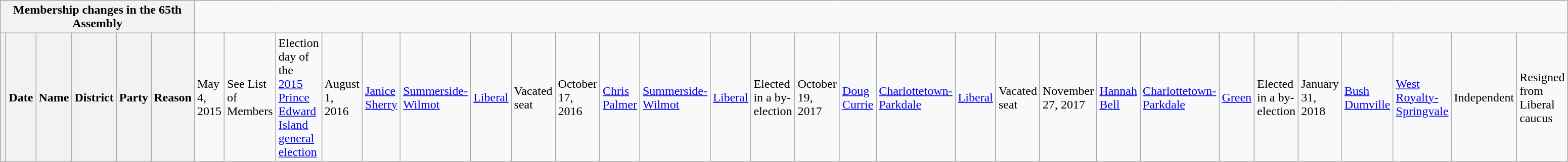<table class="wikitable">
<tr>
<th colspan=6>Membership changes in the 65th Assembly</th>
</tr>
<tr>
<th></th>
<th>Date</th>
<th>Name</th>
<th>District</th>
<th>Party</th>
<th>Reason<br></th>
<td>May 4, 2015</td>
<td colspan=3>See List of Members</td>
<td>Election day of the <a href='#'>2015 Prince Edward Island general election</a><br></td>
<td>August 1, 2016</td>
<td><a href='#'>Janice Sherry</a></td>
<td><a href='#'>Summerside-Wilmot</a></td>
<td><a href='#'>Liberal</a></td>
<td>Vacated seat<br></td>
<td>October 17, 2016</td>
<td><a href='#'>Chris Palmer</a></td>
<td><a href='#'>Summerside-Wilmot</a></td>
<td><a href='#'>Liberal</a></td>
<td>Elected in a by-election<br></td>
<td>October 19, 2017</td>
<td><a href='#'>Doug Currie</a></td>
<td><a href='#'>Charlottetown-Parkdale</a></td>
<td><a href='#'>Liberal</a></td>
<td>Vacated seat<br></td>
<td>November 27, 2017</td>
<td><a href='#'>Hannah Bell</a></td>
<td><a href='#'>Charlottetown-Parkdale</a></td>
<td><a href='#'>Green</a></td>
<td>Elected in a by-election<br></td>
<td>January 31, 2018</td>
<td><a href='#'>Bush Dumville</a></td>
<td><a href='#'>West Royalty-Springvale</a></td>
<td>Independent</td>
<td>Resigned from Liberal caucus</td>
</tr>
</table>
